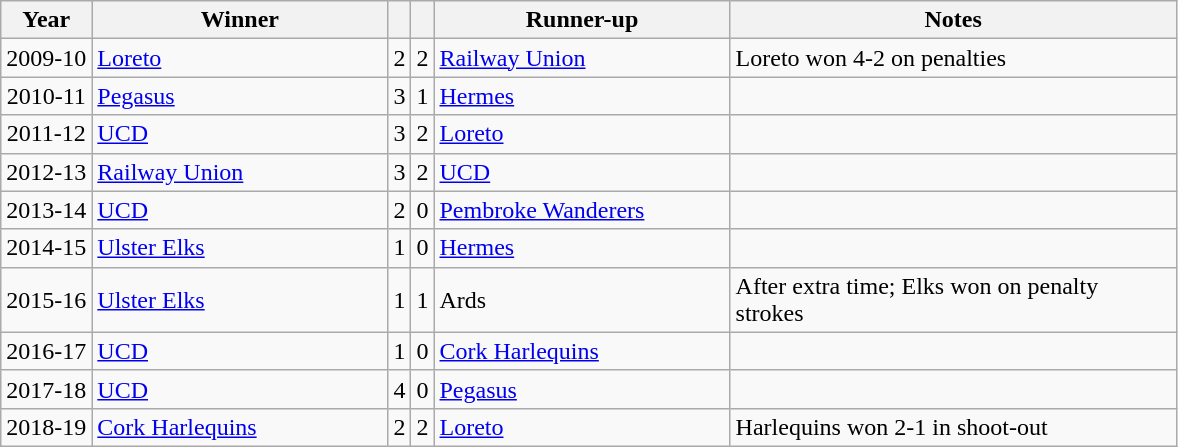<table class="wikitable">
<tr>
<th>Year</th>
<th>Winner</th>
<th></th>
<th></th>
<th>Runner-up</th>
<th>Notes</th>
</tr>
<tr>
<td align="center">2009-10</td>
<td width=190><a href='#'>Loreto</a></td>
<td align="center">2</td>
<td align="center">2</td>
<td width=190><a href='#'>Railway Union</a></td>
<td width=290>Loreto won 4-2 on penalties</td>
</tr>
<tr>
<td align="center">2010-11</td>
<td><a href='#'>Pegasus</a></td>
<td align="center">3</td>
<td align="center">1</td>
<td><a href='#'>Hermes</a></td>
<td></td>
</tr>
<tr>
<td align="center">2011-12</td>
<td><a href='#'>UCD</a></td>
<td align="center">3</td>
<td align="center">2</td>
<td><a href='#'>Loreto</a></td>
<td></td>
</tr>
<tr>
<td align="center">2012-13</td>
<td><a href='#'>Railway Union</a></td>
<td align="center">3</td>
<td align="center">2</td>
<td><a href='#'>UCD</a></td>
<td></td>
</tr>
<tr>
<td align="center">2013-14</td>
<td><a href='#'>UCD</a></td>
<td align="center">2</td>
<td align="center">0</td>
<td><a href='#'>Pembroke Wanderers</a></td>
<td></td>
</tr>
<tr>
<td align="center">2014-15</td>
<td><a href='#'>Ulster Elks</a></td>
<td align="center">1</td>
<td align="center">0</td>
<td><a href='#'>Hermes</a></td>
<td></td>
</tr>
<tr>
<td align="center">2015-16</td>
<td><a href='#'>Ulster Elks</a></td>
<td align="center">1</td>
<td align="center">1</td>
<td>Ards</td>
<td>After extra time; Elks won on penalty strokes </td>
</tr>
<tr>
<td align="center">2016-17</td>
<td><a href='#'>UCD</a></td>
<td align="center">1</td>
<td align="center">0</td>
<td><a href='#'>Cork Harlequins</a></td>
<td></td>
</tr>
<tr>
<td align="center">2017-18</td>
<td><a href='#'>UCD</a></td>
<td align="center">4</td>
<td align="center">0</td>
<td><a href='#'>Pegasus</a></td>
<td></td>
</tr>
<tr>
<td align="center">2018-19</td>
<td><a href='#'>Cork Harlequins</a></td>
<td align="center">2</td>
<td align="center">2</td>
<td><a href='#'>Loreto</a></td>
<td>Harlequins won 2-1 in shoot-out</td>
</tr>
</table>
